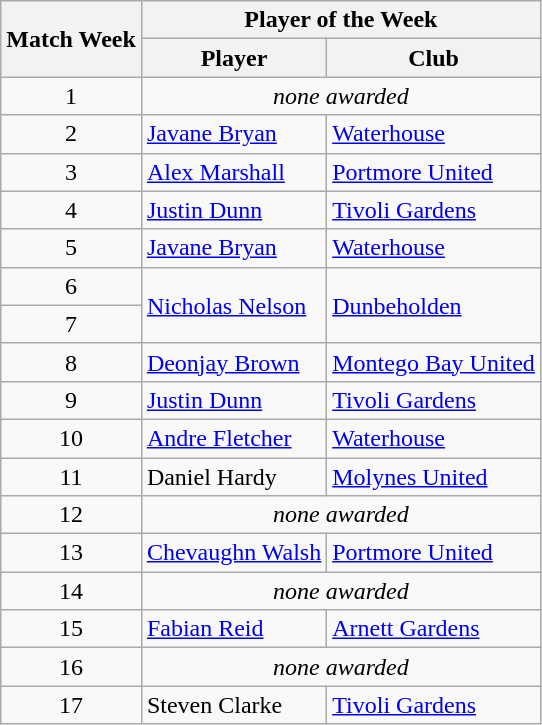<table class="wikitable">
<tr>
<th rowspan="2">Match Week</th>
<th colspan="2">Player of the Week</th>
</tr>
<tr>
<th>Player</th>
<th>Club</th>
</tr>
<tr>
<td style="text-align:center;">1</td>
<td style="text-align:center;" colspan="2"><em>none awarded</em></td>
</tr>
<tr>
<td style="text-align:center;">2</td>
<td><a href='#'>Javane Bryan</a></td>
<td><a href='#'>Waterhouse</a></td>
</tr>
<tr>
<td style="text-align:center;">3</td>
<td><a href='#'>Alex Marshall</a></td>
<td><a href='#'>Portmore United</a></td>
</tr>
<tr>
<td style="text-align:center;">4</td>
<td><a href='#'>Justin Dunn</a></td>
<td><a href='#'>Tivoli Gardens</a></td>
</tr>
<tr>
<td style="text-align:center;">5</td>
<td><a href='#'>Javane Bryan</a></td>
<td><a href='#'>Waterhouse</a></td>
</tr>
<tr>
<td style="text-align:center;">6</td>
<td rowspan="2"><a href='#'>Nicholas Nelson</a></td>
<td rowspan="2"><a href='#'>Dunbeholden</a></td>
</tr>
<tr>
<td style="text-align:center;">7</td>
</tr>
<tr>
<td style="text-align:center;">8</td>
<td><a href='#'>Deonjay Brown</a></td>
<td><a href='#'>Montego Bay United</a></td>
</tr>
<tr>
<td style="text-align:center;">9</td>
<td><a href='#'>Justin Dunn</a></td>
<td><a href='#'>Tivoli Gardens</a></td>
</tr>
<tr>
<td style="text-align:center;">10</td>
<td><a href='#'>Andre Fletcher</a></td>
<td><a href='#'>Waterhouse</a></td>
</tr>
<tr>
<td style="text-align:center;">11</td>
<td>Daniel Hardy</td>
<td><a href='#'>Molynes United</a></td>
</tr>
<tr>
<td style="text-align:center;">12</td>
<td style="text-align:center;" colspan="2"><em>none awarded</em></td>
</tr>
<tr>
<td style="text-align:center;">13</td>
<td><a href='#'>Chevaughn Walsh</a></td>
<td><a href='#'>Portmore United</a></td>
</tr>
<tr>
<td style="text-align:center;">14</td>
<td style="text-align:center;" colspan="2"><em>none awarded</em></td>
</tr>
<tr>
<td style="text-align:center;">15</td>
<td><a href='#'>Fabian Reid</a></td>
<td><a href='#'>Arnett Gardens</a></td>
</tr>
<tr>
<td style="text-align:center;">16</td>
<td style="text-align:center;" colspan="2"><em>none awarded</em></td>
</tr>
<tr>
<td style="text-align:center;">17</td>
<td>Steven Clarke</td>
<td><a href='#'>Tivoli Gardens</a></td>
</tr>
</table>
